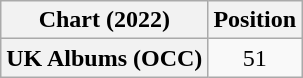<table class="wikitable plainrowheaders" style="text-align:center">
<tr>
<th scope="col">Chart (2022)</th>
<th scope="col">Position</th>
</tr>
<tr>
<th scope="row">UK Albums (OCC)</th>
<td>51</td>
</tr>
</table>
